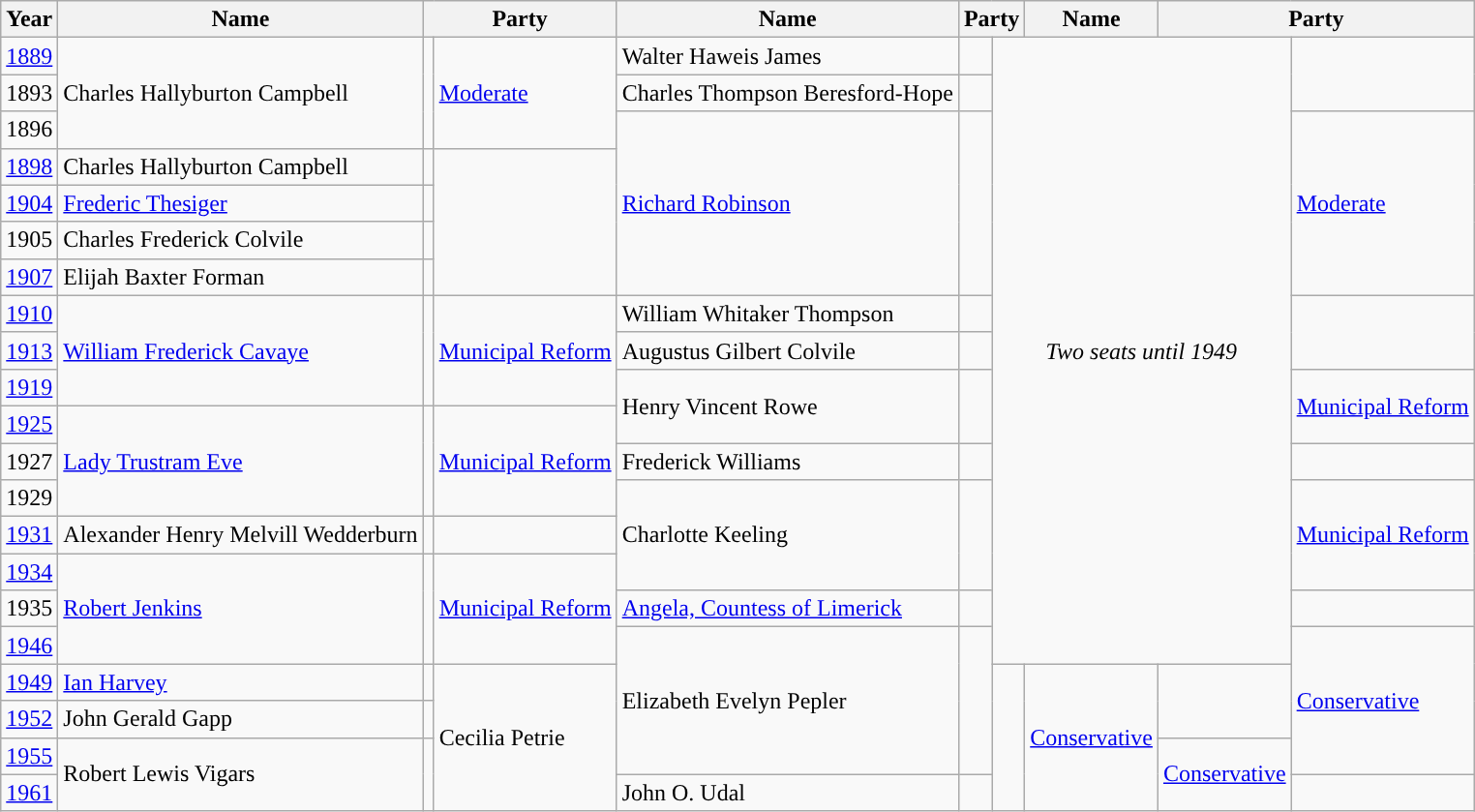<table class="wikitable">
<tr>
<th>Year</th>
<th>Name</th>
<th colspan=2>Party</th>
<th>Name</th>
<th colspan=2>Party</th>
<th>Name</th>
<th colspan=2>Party</th>
</tr>
<tr>
<td><a href='#'>1889</a></td>
<td rowspan=3>Charles Hallyburton Campbell</td>
<td rowspan=3 style="background-color: "></td>
<td rowspan=3><a href='#'>Moderate</a></td>
<td>Walter Haweis James</td>
<td></td>
<td rowspan=17 colspan=3 align="center"><em>Two seats until 1949</em></td>
</tr>
<tr>
<td>1893</td>
<td>Charles Thompson Beresford-Hope</td>
<td></td>
</tr>
<tr>
<td>1896</td>
<td rowspan=5><a href='#'>Richard Robinson</a></td>
<td rowspan=5 style="background-color: "></td>
<td rowspan=5><a href='#'>Moderate</a></td>
</tr>
<tr>
<td><a href='#'>1898</a></td>
<td>Charles Hallyburton Campbell</td>
<td></td>
</tr>
<tr>
<td><a href='#'>1904</a></td>
<td><a href='#'>Frederic Thesiger</a></td>
<td></td>
</tr>
<tr>
<td>1905</td>
<td>Charles Frederick Colvile</td>
<td></td>
</tr>
<tr>
<td><a href='#'>1907</a></td>
<td>Elijah Baxter Forman</td>
<td></td>
</tr>
<tr>
<td><a href='#'>1910</a></td>
<td rowspan=3><a href='#'>William Frederick Cavaye</a></td>
<td rowspan=3 style="background-color: "></td>
<td rowspan=3><a href='#'>Municipal Reform</a></td>
<td>William Whitaker Thompson</td>
<td></td>
</tr>
<tr>
<td><a href='#'>1913</a></td>
<td>Augustus Gilbert Colvile</td>
<td></td>
</tr>
<tr>
<td><a href='#'>1919</a></td>
<td rowspan=2>Henry Vincent Rowe</td>
<td rowspan=2 style="background-color: "></td>
<td rowspan=2><a href='#'>Municipal Reform</a></td>
</tr>
<tr>
<td><a href='#'>1925</a></td>
<td rowspan=3><a href='#'>Lady Trustram Eve</a></td>
<td rowspan=3 style="background-color: "></td>
<td rowspan=3><a href='#'>Municipal Reform</a></td>
</tr>
<tr>
<td>1927</td>
<td>Frederick Williams</td>
<td></td>
</tr>
<tr>
<td>1929</td>
<td rowspan=3>Charlotte Keeling</td>
<td rowspan=3 style="background-color: "></td>
<td rowspan=3><a href='#'>Municipal Reform</a></td>
</tr>
<tr>
<td><a href='#'>1931</a></td>
<td>Alexander Henry Melvill Wedderburn</td>
<td></td>
</tr>
<tr>
<td><a href='#'>1934</a></td>
<td rowspan=3><a href='#'>Robert Jenkins</a></td>
<td rowspan=3 style="background-color: "></td>
<td rowspan=3><a href='#'>Municipal Reform</a></td>
</tr>
<tr>
<td>1935</td>
<td><a href='#'>Angela, Countess of Limerick</a></td>
<td></td>
</tr>
<tr>
<td><a href='#'>1946</a></td>
<td rowspan=4>Elizabeth Evelyn Pepler</td>
<td rowspan=4 style="background-color: "></td>
<td rowspan=4><a href='#'>Conservative</a></td>
</tr>
<tr>
<td><a href='#'>1949</a></td>
<td><a href='#'>Ian Harvey</a></td>
<td></td>
<td rowspan=4>Cecilia Petrie</td>
<td rowspan=4 style="background-color: "></td>
<td rowspan=4><a href='#'>Conservative</a></td>
</tr>
<tr>
<td><a href='#'>1952</a></td>
<td>John Gerald Gapp</td>
<td></td>
</tr>
<tr>
<td><a href='#'>1955</a></td>
<td rowspan=2>Robert Lewis Vigars</td>
<td rowspan=2 style="background-color: "></td>
<td rowspan=2><a href='#'>Conservative</a></td>
</tr>
<tr>
<td><a href='#'>1961</a></td>
<td>John O. Udal</td>
<td></td>
</tr>
</table>
